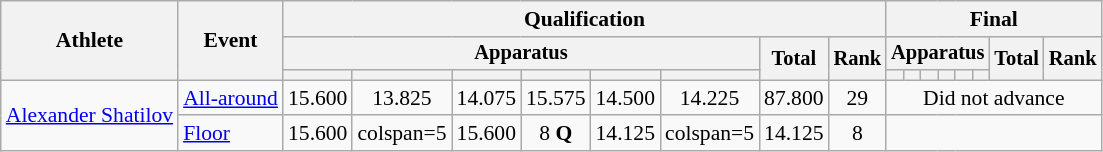<table class="wikitable" style="font-size:90%">
<tr>
<th rowspan=3>Athlete</th>
<th rowspan=3>Event</th>
<th colspan =8>Qualification</th>
<th colspan =8>Final</th>
</tr>
<tr style="font-size:95%">
<th colspan=6>Apparatus</th>
<th rowspan=2>Total</th>
<th rowspan=2>Rank</th>
<th colspan=6>Apparatus</th>
<th rowspan=2>Total</th>
<th rowspan=2>Rank</th>
</tr>
<tr style="font-size:95%">
<th></th>
<th></th>
<th></th>
<th></th>
<th></th>
<th></th>
<th></th>
<th></th>
<th></th>
<th></th>
<th></th>
<th></th>
</tr>
<tr align=center>
<td align=left rowspan=2><a href='#'>Alexander Shatilov</a></td>
<td align=left><a href='#'>All-around</a></td>
<td>15.600</td>
<td>13.825</td>
<td>14.075</td>
<td>15.575</td>
<td>14.500</td>
<td>14.225</td>
<td>87.800</td>
<td>29</td>
<td colspan=8>Did not advance</td>
</tr>
<tr align=center>
<td align=left><a href='#'>Floor</a></td>
<td>15.600</td>
<td>colspan=5 </td>
<td>15.600</td>
<td>8 <strong>Q</strong></td>
<td>14.125</td>
<td>colspan=5 </td>
<td>14.125</td>
<td>8</td>
</tr>
</table>
